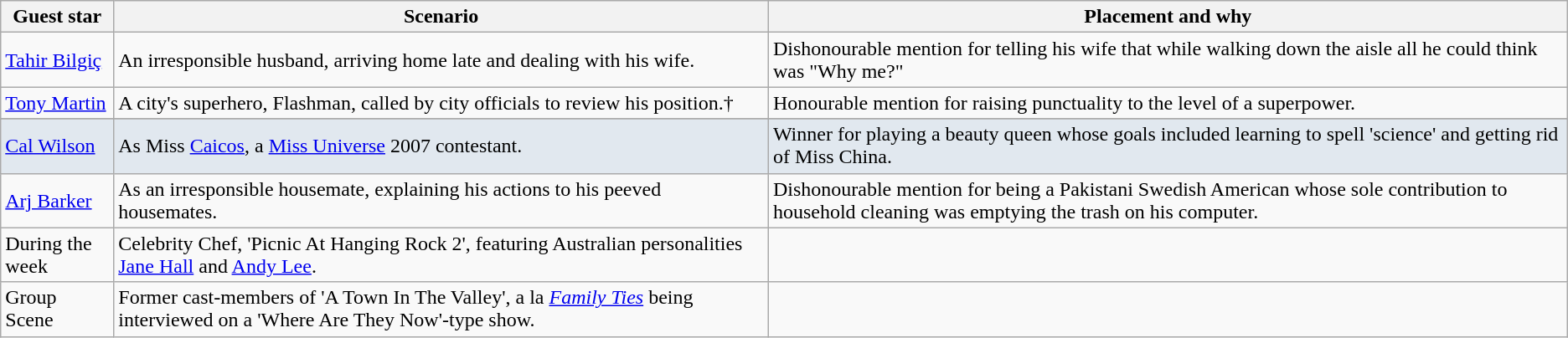<table class="wikitable">
<tr>
<th>Guest star</th>
<th>Scenario</th>
<th>Placement and why</th>
</tr>
<tr>
<td><a href='#'>Tahir Bilgiç</a></td>
<td>An irresponsible husband, arriving home late and dealing with his wife.</td>
<td>Dishonourable mention for telling his wife that while walking down the aisle all he could think was "Why me?"</td>
</tr>
<tr>
<td><a href='#'>Tony Martin</a></td>
<td>A city's superhero, Flashman, called by city officials to review his position.†</td>
<td>Honourable mention for raising punctuality to the level of a superpower.</td>
</tr>
<tr>
</tr>
<tr style="background:#E1E8EF;">
<td><a href='#'>Cal Wilson</a></td>
<td>As Miss <a href='#'>Caicos</a>, a <a href='#'>Miss Universe</a> 2007 contestant.</td>
<td>Winner for playing a beauty queen whose goals included learning to spell 'science' and getting rid of Miss China.</td>
</tr>
<tr>
<td><a href='#'>Arj Barker</a></td>
<td>As an irresponsible housemate, explaining his actions to his peeved housemates.</td>
<td>Dishonourable mention for being a Pakistani Swedish American whose sole contribution to household cleaning was emptying the trash on his computer.</td>
</tr>
<tr>
<td>During the week</td>
<td>Celebrity Chef, 'Picnic At Hanging Rock 2', featuring Australian personalities <a href='#'>Jane Hall</a> and <a href='#'>Andy Lee</a>.</td>
<td></td>
</tr>
<tr>
<td>Group Scene</td>
<td>Former cast-members of 'A Town In The Valley', a la <em><a href='#'>Family Ties</a></em> being interviewed on a 'Where Are They Now'-type show.</td>
<td></td>
</tr>
</table>
